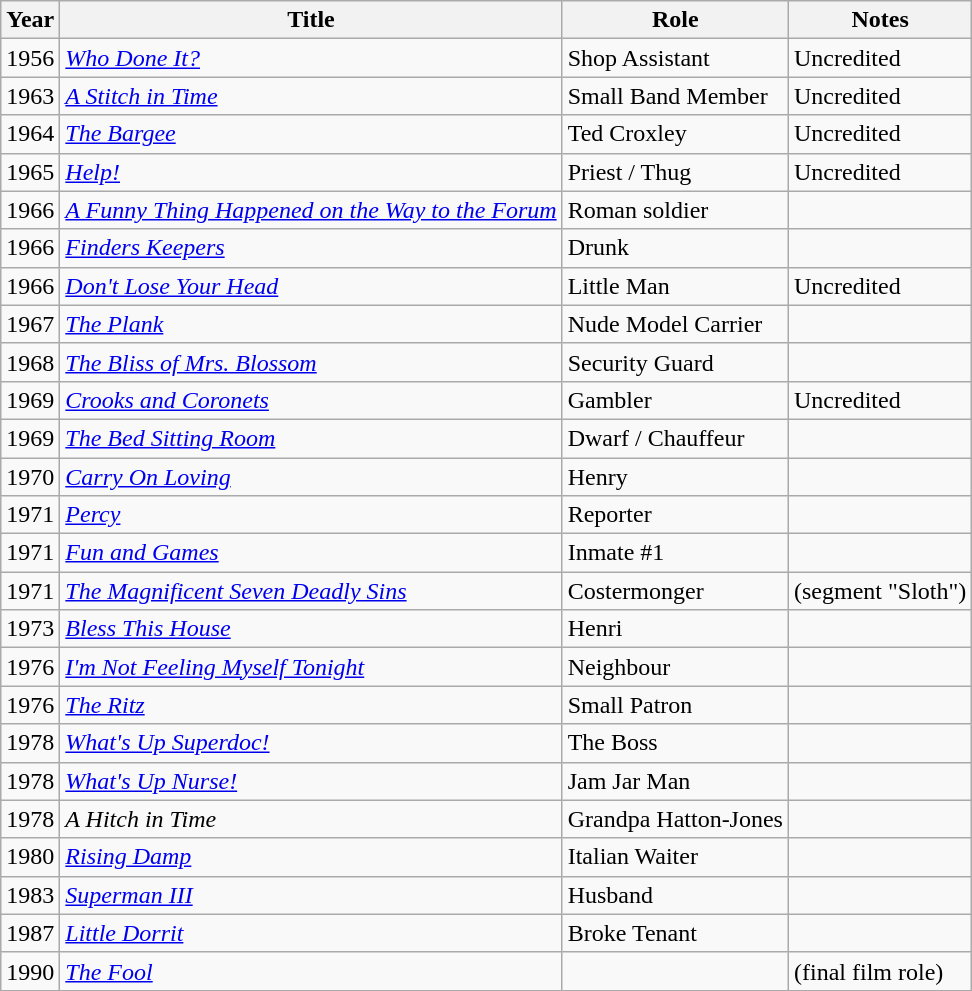<table class="wikitable">
<tr>
<th>Year</th>
<th>Title</th>
<th>Role</th>
<th>Notes</th>
</tr>
<tr>
<td>1956</td>
<td><em><a href='#'>Who Done It?</a></em></td>
<td>Shop Assistant</td>
<td>Uncredited</td>
</tr>
<tr>
<td>1963</td>
<td><em><a href='#'>A Stitch in Time</a></em></td>
<td>Small Band Member</td>
<td>Uncredited</td>
</tr>
<tr>
<td>1964</td>
<td><em><a href='#'>The Bargee</a></em></td>
<td>Ted Croxley</td>
<td>Uncredited</td>
</tr>
<tr>
<td>1965</td>
<td><em><a href='#'>Help!</a></em></td>
<td>Priest / Thug</td>
<td>Uncredited</td>
</tr>
<tr>
<td>1966</td>
<td><em><a href='#'>A Funny Thing Happened on the Way to the Forum</a></em></td>
<td>Roman soldier</td>
<td></td>
</tr>
<tr>
<td>1966</td>
<td><em><a href='#'>Finders Keepers</a></em></td>
<td>Drunk</td>
<td></td>
</tr>
<tr>
<td>1966</td>
<td><em><a href='#'>Don't Lose Your Head</a></em></td>
<td>Little Man</td>
<td>Uncredited</td>
</tr>
<tr>
<td>1967</td>
<td><em><a href='#'>The Plank</a></em></td>
<td>Nude Model Carrier</td>
<td></td>
</tr>
<tr>
<td>1968</td>
<td><em><a href='#'>The Bliss of Mrs. Blossom</a></em></td>
<td>Security Guard</td>
<td></td>
</tr>
<tr>
<td>1969</td>
<td><em><a href='#'>Crooks and Coronets</a></em></td>
<td>Gambler</td>
<td>Uncredited</td>
</tr>
<tr>
<td>1969</td>
<td><em><a href='#'>The Bed Sitting Room</a></em></td>
<td>Dwarf / Chauffeur</td>
<td></td>
</tr>
<tr>
<td>1970</td>
<td><em><a href='#'>Carry On Loving</a></em></td>
<td>Henry</td>
<td></td>
</tr>
<tr>
<td>1971</td>
<td><em><a href='#'>Percy</a></em></td>
<td>Reporter</td>
<td></td>
</tr>
<tr>
<td>1971</td>
<td><em><a href='#'>Fun and Games</a></em></td>
<td>Inmate #1</td>
<td></td>
</tr>
<tr>
<td>1971</td>
<td><em><a href='#'>The Magnificent Seven Deadly Sins</a></em></td>
<td>Costermonger</td>
<td>(segment "Sloth")</td>
</tr>
<tr>
<td>1973</td>
<td><em><a href='#'>Bless This House</a></em></td>
<td>Henri</td>
<td></td>
</tr>
<tr>
<td>1976</td>
<td><em><a href='#'>I'm Not Feeling Myself Tonight</a></em></td>
<td>Neighbour</td>
<td></td>
</tr>
<tr>
<td>1976</td>
<td><em><a href='#'>The Ritz</a></em></td>
<td>Small Patron</td>
<td></td>
</tr>
<tr>
<td>1978</td>
<td><em><a href='#'>What's Up Superdoc!</a></em></td>
<td>The Boss</td>
<td></td>
</tr>
<tr>
<td>1978</td>
<td><em><a href='#'>What's Up Nurse!</a></em></td>
<td>Jam Jar Man</td>
<td></td>
</tr>
<tr>
<td>1978</td>
<td><em>A Hitch in Time</em></td>
<td>Grandpa Hatton-Jones</td>
<td></td>
</tr>
<tr>
<td>1980</td>
<td><em><a href='#'>Rising Damp</a></em></td>
<td>Italian Waiter</td>
<td></td>
</tr>
<tr>
<td>1983</td>
<td><em><a href='#'>Superman III</a></em></td>
<td>Husband</td>
<td></td>
</tr>
<tr>
<td>1987</td>
<td><em><a href='#'>Little Dorrit</a></em></td>
<td>Broke Tenant</td>
<td></td>
</tr>
<tr>
<td>1990</td>
<td><em><a href='#'>The Fool</a></em></td>
<td></td>
<td>(final film role)</td>
</tr>
</table>
